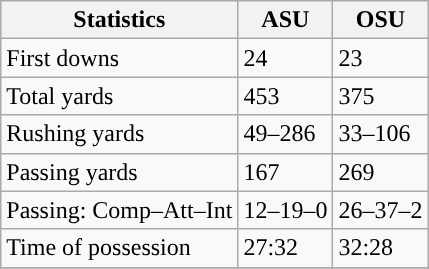<table class="wikitable" style="float: left;">
<tr>
<th>Statistics</th>
<th>ASU</th>
<th>OSU</th>
</tr>
<tr>
<td>First downs</td>
<td>24</td>
<td>23</td>
</tr>
<tr>
<td>Total yards</td>
<td>453</td>
<td>375</td>
</tr>
<tr>
<td>Rushing yards</td>
<td>49–286</td>
<td>33–106</td>
</tr>
<tr>
<td>Passing yards</td>
<td>167</td>
<td>269</td>
</tr>
<tr>
<td>Passing: Comp–Att–Int</td>
<td>12–19–0</td>
<td>26–37–2</td>
</tr>
<tr>
<td>Time of possession</td>
<td>27:32</td>
<td>32:28</td>
</tr>
<tr>
</tr>
</table>
